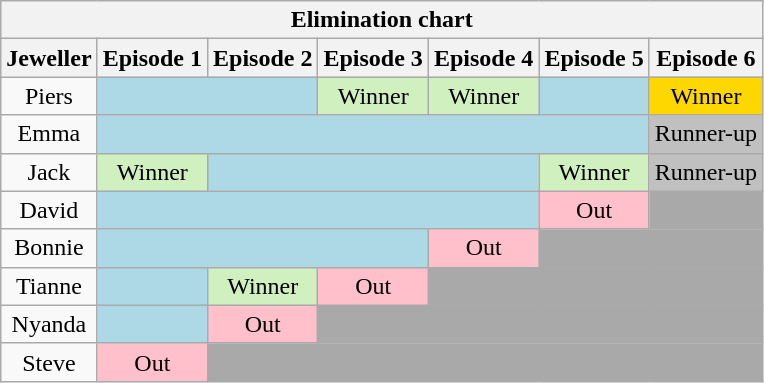<table class="wikitable" style="text-align:center">
<tr>
<th colspan="8">Elimination chart</th>
</tr>
<tr>
<th>Jeweller</th>
<th>Episode 1</th>
<th>Episode 2</th>
<th>Episode 3</th>
<th>Episode 4</th>
<th>Episode 5</th>
<th>Episode 6</th>
</tr>
<tr>
<td>Piers</td>
<td colspan="2" style="background:Lightblue;"></td>
<td style="background:#d0f0c0;">Winner</td>
<td style="background:#d0f0c0;">Winner</td>
<td style="background:Lightblue;"></td>
<td style="background:Gold;">Winner</td>
</tr>
<tr>
<td>Emma</td>
<td colspan="5" style="background:Lightblue;"></td>
<td style="background:silver;">Runner-up</td>
</tr>
<tr>
<td>Jack</td>
<td style="background:#d0f0c0;">Winner</td>
<td colspan="3" style="background:Lightblue;"></td>
<td style="background:#d0f0c0;">Winner</td>
<td style="background:silver;">Runner-up</td>
</tr>
<tr>
<td>David</td>
<td colspan="4" style="background:Lightblue;"></td>
<td style="background:Pink;">Out</td>
<td style="background:darkgrey;"></td>
</tr>
<tr>
<td>Bonnie</td>
<td colspan="3" style="background:Lightblue;"></td>
<td style="background:Pink;">Out</td>
<td colspan=2 style="background:darkgrey;"></td>
</tr>
<tr>
<td>Tianne</td>
<td style="background:Lightblue;"></td>
<td style="background:#d0f0c0;">Winner</td>
<td style="background:Pink;">Out</td>
<td colspan=3 style="background:darkgrey;"></td>
</tr>
<tr>
<td>Nyanda</td>
<td style="background:Lightblue;"></td>
<td style="background:Pink;">Out</td>
<td colspan=4 style="background:darkgrey;"></td>
</tr>
<tr>
<td>Steve</td>
<td style="background:Pink;">Out</td>
<td colspan=5 style="background:darkgrey;"></td>
</tr>
</table>
